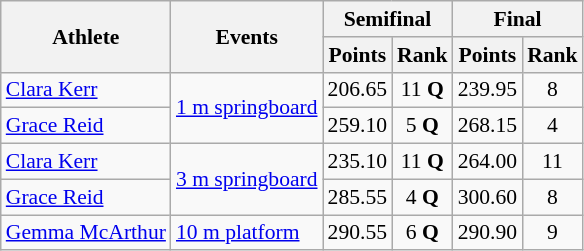<table class=wikitable style="font-size:90%">
<tr>
<th rowspan="2">Athlete</th>
<th rowspan="2">Events</th>
<th colspan="2">Semifinal</th>
<th colspan="2">Final</th>
</tr>
<tr>
<th>Points</th>
<th>Rank</th>
<th>Points</th>
<th>Rank</th>
</tr>
<tr align=center>
<td align=left><a href='#'>Clara Kerr</a></td>
<td align=left rowspan=2><a href='#'>1 m springboard</a></td>
<td>206.65</td>
<td>11 <strong>Q</strong></td>
<td>239.95</td>
<td>8</td>
</tr>
<tr align=center>
<td align=left><a href='#'>Grace Reid</a></td>
<td>259.10</td>
<td>5 <strong>Q</strong></td>
<td>268.15</td>
<td>4</td>
</tr>
<tr align=center>
<td align=left><a href='#'>Clara Kerr</a></td>
<td align=left rowspan=2><a href='#'>3 m springboard</a></td>
<td>235.10</td>
<td>11 <strong>Q</strong></td>
<td>264.00</td>
<td>11</td>
</tr>
<tr align=center>
<td align=left><a href='#'>Grace Reid</a></td>
<td>285.55</td>
<td>4 <strong>Q</strong></td>
<td>300.60</td>
<td>8</td>
</tr>
<tr align=center>
<td align=left><a href='#'>Gemma McArthur</a></td>
<td align=left><a href='#'>10 m platform</a></td>
<td>290.55</td>
<td>6 <strong>Q</strong></td>
<td>290.90</td>
<td>9</td>
</tr>
</table>
